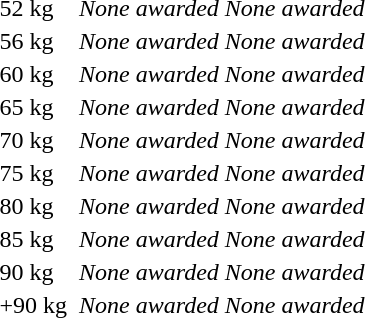<table>
<tr>
<td>52 kg</td>
<td></td>
<td><em>None awarded</em></td>
<td><em>None awarded</em></td>
</tr>
<tr>
<td>56 kg</td>
<td></td>
<td><em>None awarded</em></td>
<td><em>None awarded</em></td>
</tr>
<tr>
<td>60 kg</td>
<td></td>
<td><em>None awarded</em></td>
<td><em>None awarded</em></td>
</tr>
<tr>
<td>65 kg</td>
<td></td>
<td><em>None awarded</em></td>
<td><em>None awarded</em></td>
</tr>
<tr>
<td>70 kg</td>
<td></td>
<td><em>None awarded</em></td>
<td><em>None awarded</em></td>
</tr>
<tr>
<td>75 kg</td>
<td></td>
<td><em>None awarded</em></td>
<td><em>None awarded</em></td>
</tr>
<tr>
<td>80 kg</td>
<td></td>
<td><em>None awarded</em></td>
<td><em>None awarded</em></td>
</tr>
<tr>
<td>85 kg</td>
<td></td>
<td><em>None awarded</em></td>
<td><em>None awarded</em></td>
</tr>
<tr>
<td>90 kg</td>
<td></td>
<td><em>None awarded</em></td>
<td><em>None awarded</em></td>
</tr>
<tr>
<td>+90 kg</td>
<td></td>
<td><em>None awarded</em></td>
<td><em>None awarded</em></td>
</tr>
<tr>
</tr>
</table>
